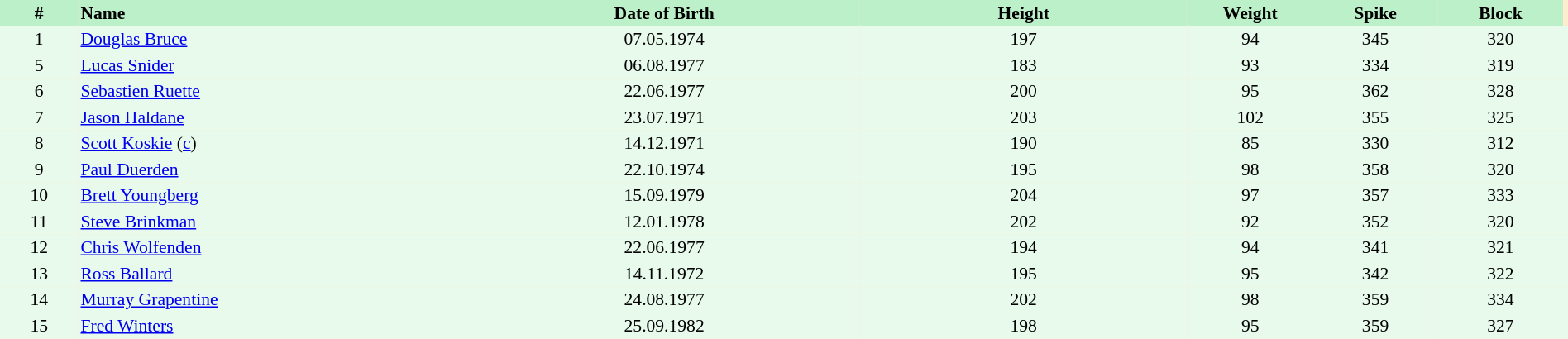<table border=0 cellpadding=2 cellspacing=0  |- bgcolor=#FFECCE style="text-align:center; font-size:90%;" width=100%>
<tr bgcolor=#BBF0C9>
<th width=5%>#</th>
<th width=25% align=left>Name</th>
<th width=25%>Date of Birth</th>
<th width=21%>Height</th>
<th width=8%>Weight</th>
<th width=8%>Spike</th>
<th width=8%>Block</th>
</tr>
<tr bgcolor=#E7FAEC>
<td>1</td>
<td align=left><a href='#'>Douglas Bruce</a></td>
<td>07.05.1974</td>
<td>197</td>
<td>94</td>
<td>345</td>
<td>320</td>
<td></td>
</tr>
<tr bgcolor=#E7FAEC>
<td>5</td>
<td align=left><a href='#'>Lucas Snider</a></td>
<td>06.08.1977</td>
<td>183</td>
<td>93</td>
<td>334</td>
<td>319</td>
<td></td>
</tr>
<tr bgcolor=#E7FAEC>
<td>6</td>
<td align=left><a href='#'>Sebastien Ruette</a></td>
<td>22.06.1977</td>
<td>200</td>
<td>95</td>
<td>362</td>
<td>328</td>
<td></td>
</tr>
<tr bgcolor=#E7FAEC>
<td>7</td>
<td align=left><a href='#'>Jason Haldane</a></td>
<td>23.07.1971</td>
<td>203</td>
<td>102</td>
<td>355</td>
<td>325</td>
<td></td>
</tr>
<tr bgcolor=#E7FAEC>
<td>8</td>
<td align=left><a href='#'>Scott Koskie</a> (<a href='#'>c</a>)</td>
<td>14.12.1971</td>
<td>190</td>
<td>85</td>
<td>330</td>
<td>312</td>
<td></td>
</tr>
<tr bgcolor=#E7FAEC>
<td>9</td>
<td align=left><a href='#'>Paul Duerden</a></td>
<td>22.10.1974</td>
<td>195</td>
<td>98</td>
<td>358</td>
<td>320</td>
<td></td>
</tr>
<tr bgcolor=#E7FAEC>
<td>10</td>
<td align=left><a href='#'>Brett Youngberg</a></td>
<td>15.09.1979</td>
<td>204</td>
<td>97</td>
<td>357</td>
<td>333</td>
<td></td>
</tr>
<tr bgcolor=#E7FAEC>
<td>11</td>
<td align=left><a href='#'>Steve Brinkman</a></td>
<td>12.01.1978</td>
<td>202</td>
<td>92</td>
<td>352</td>
<td>320</td>
<td></td>
</tr>
<tr bgcolor=#E7FAEC>
<td>12</td>
<td align=left><a href='#'>Chris Wolfenden</a></td>
<td>22.06.1977</td>
<td>194</td>
<td>94</td>
<td>341</td>
<td>321</td>
<td></td>
</tr>
<tr bgcolor=#E7FAEC>
<td>13</td>
<td align=left><a href='#'>Ross Ballard</a></td>
<td>14.11.1972</td>
<td>195</td>
<td>95</td>
<td>342</td>
<td>322</td>
<td></td>
</tr>
<tr bgcolor=#E7FAEC>
<td>14</td>
<td align=left><a href='#'>Murray Grapentine</a></td>
<td>24.08.1977</td>
<td>202</td>
<td>98</td>
<td>359</td>
<td>334</td>
<td></td>
</tr>
<tr bgcolor=#E7FAEC>
<td>15</td>
<td align=left><a href='#'>Fred Winters</a></td>
<td>25.09.1982</td>
<td>198</td>
<td>95</td>
<td>359</td>
<td>327</td>
<td></td>
</tr>
</table>
